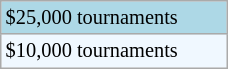<table class="wikitable"  style="font-size:85%; width:12%;">
<tr style="background:lightblue;">
<td>$25,000 tournaments</td>
</tr>
<tr style="background:#f0f8ff;">
<td>$10,000 tournaments</td>
</tr>
</table>
